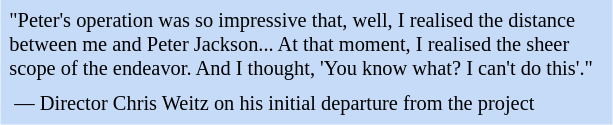<table class="toccolours" style="float: right; margin-left: 1em; margin-right: 2em; font-size: 85%; background:#c6dbf7; color:black; width:30em; max-width: 40%;" cellspacing="5">
<tr>
<td style="text-align: left;">"Peter's operation was so impressive that, well, I realised the distance between me and Peter Jackson... At that moment, I realised the sheer scope of the endeavor. And I thought, 'You know what? I can't do this'."</td>
</tr>
<tr>
<td style="text-align: left;"> — Director Chris Weitz on his initial departure from the project</td>
</tr>
</table>
